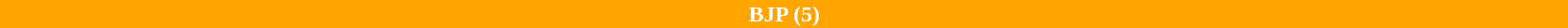<table style="width:88%; text-align:center;">
<tr style="color:white;">
<td style="background:Orange; width:100%%;"><strong>BJP (5)</strong></td>
</tr>
<tr>
</tr>
</table>
